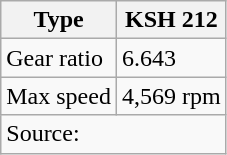<table class="wikitable">
<tr>
<th>Type</th>
<th>KSH 212</th>
</tr>
<tr>
<td>Gear ratio</td>
<td>6.643</td>
</tr>
<tr>
<td>Max speed</td>
<td>4,569 rpm</td>
</tr>
<tr>
<td colspan="2">Source:</td>
</tr>
</table>
